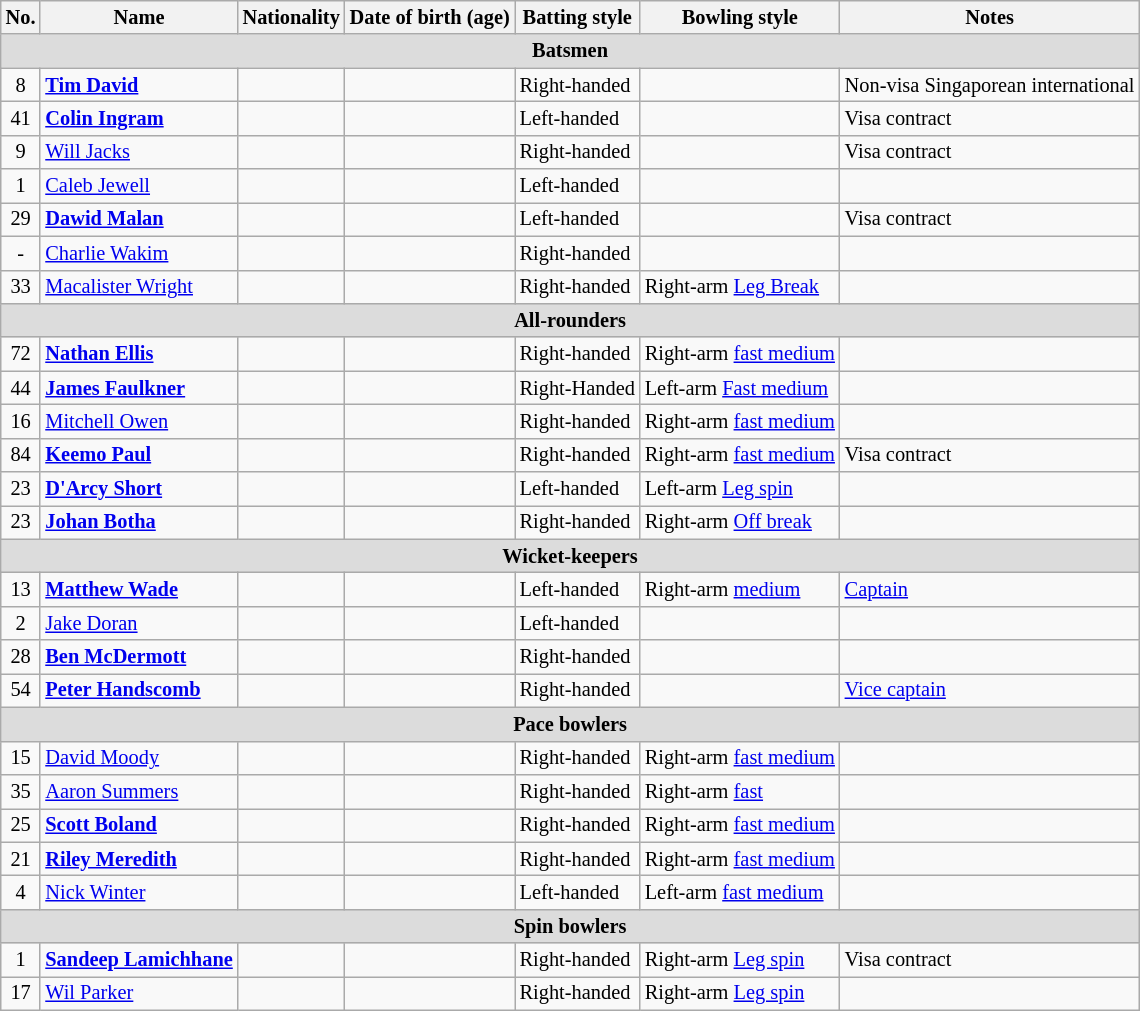<table class="wikitable"  style="font-size:85%;">
<tr>
<th>No.</th>
<th>Name</th>
<th>Nationality</th>
<th>Date of birth (age)</th>
<th>Batting style</th>
<th>Bowling style</th>
<th>Notes</th>
</tr>
<tr>
<th colspan="7"  style="background:#dcdcdc; text-align:center;">Batsmen</th>
</tr>
<tr>
<td style="text-align:center">8</td>
<td><strong><a href='#'>Tim David</a></strong></td>
<td></td>
<td></td>
<td>Right-handed</td>
<td></td>
<td>Non-visa Singaporean international</td>
</tr>
<tr>
<td style="text-align:center">41</td>
<td><strong><a href='#'>Colin Ingram</a></strong></td>
<td></td>
<td></td>
<td>Left-handed</td>
<td></td>
<td>Visa contract</td>
</tr>
<tr>
<td style="text-align:center">9</td>
<td><a href='#'>Will Jacks</a></td>
<td></td>
<td></td>
<td>Right-handed</td>
<td></td>
<td>Visa contract</td>
</tr>
<tr>
<td style="text-align:center">1</td>
<td><a href='#'>Caleb Jewell</a></td>
<td></td>
<td></td>
<td>Left-handed</td>
<td></td>
<td></td>
</tr>
<tr>
<td style="text-align:center">29</td>
<td><strong><a href='#'>Dawid Malan</a></strong></td>
<td></td>
<td></td>
<td>Left-handed</td>
<td></td>
<td>Visa contract</td>
</tr>
<tr>
<td style="text-align:center">-</td>
<td><a href='#'>Charlie Wakim</a></td>
<td></td>
<td></td>
<td>Right-handed</td>
<td></td>
<td></td>
</tr>
<tr>
<td style="text-align:center">33</td>
<td><a href='#'>Macalister Wright</a></td>
<td></td>
<td></td>
<td>Right-handed</td>
<td>Right-arm <a href='#'>Leg Break</a></td>
<td></td>
</tr>
<tr>
<th colspan="7"  style="background:#dcdcdc; text-align:center;">All-rounders</th>
</tr>
<tr>
<td style="text-align:center">72</td>
<td><strong><a href='#'>Nathan Ellis</a></strong></td>
<td></td>
<td></td>
<td>Right-handed</td>
<td>Right-arm <a href='#'>fast medium</a></td>
<td></td>
</tr>
<tr>
<td style="text-align:center">44</td>
<td><strong><a href='#'>James Faulkner</a></strong></td>
<td></td>
<td></td>
<td>Right-Handed</td>
<td>Left-arm <a href='#'>Fast medium</a></td>
<td></td>
</tr>
<tr>
<td style="text-align:center">16</td>
<td><a href='#'>Mitchell Owen</a></td>
<td></td>
<td></td>
<td>Right-handed</td>
<td>Right-arm <a href='#'>fast medium</a></td>
<td></td>
</tr>
<tr>
<td style="text-align:center">84</td>
<td><strong><a href='#'>Keemo Paul</a></strong></td>
<td></td>
<td></td>
<td>Right-handed</td>
<td>Right-arm <a href='#'>fast medium</a></td>
<td>Visa contract</td>
</tr>
<tr>
<td style="text-align:center">23</td>
<td><strong><a href='#'>D'Arcy Short</a></strong></td>
<td></td>
<td></td>
<td>Left-handed</td>
<td>Left-arm <a href='#'>Leg spin</a></td>
<td></td>
</tr>
<tr>
<td style="text-align:center">23</td>
<td><strong><a href='#'>Johan Botha</a></strong></td>
<td></td>
<td></td>
<td>Right-handed</td>
<td>Right-arm <a href='#'>Off break</a></td>
<td></td>
</tr>
<tr>
<th colspan="7"  style="background:#dcdcdc; text-align:center;">Wicket-keepers</th>
</tr>
<tr>
<td style="text-align:center">13</td>
<td><strong><a href='#'>Matthew Wade</a></strong></td>
<td></td>
<td></td>
<td>Left-handed</td>
<td>Right-arm <a href='#'>medium</a></td>
<td><a href='#'>Captain</a></td>
</tr>
<tr>
<td style="text-align:center">2</td>
<td><a href='#'>Jake Doran</a></td>
<td></td>
<td></td>
<td>Left-handed</td>
<td></td>
<td></td>
</tr>
<tr>
<td style="text-align:center">28</td>
<td><strong><a href='#'>Ben McDermott</a></strong></td>
<td></td>
<td></td>
<td>Right-handed</td>
<td></td>
<td></td>
</tr>
<tr>
<td style="text-align:center">54</td>
<td><strong><a href='#'>Peter Handscomb</a></strong></td>
<td></td>
<td></td>
<td>Right-handed</td>
<td></td>
<td><a href='#'>Vice captain</a></td>
</tr>
<tr>
<th colspan="7"  style="background:#dcdcdc; text-align:center;">Pace bowlers</th>
</tr>
<tr>
<td style="text-align:center">15</td>
<td><a href='#'>David Moody</a></td>
<td></td>
<td></td>
<td>Right-handed</td>
<td>Right-arm <a href='#'>fast medium</a></td>
<td></td>
</tr>
<tr>
<td style="text-align:center">35</td>
<td><a href='#'>Aaron Summers</a></td>
<td></td>
<td></td>
<td>Right-handed</td>
<td>Right-arm <a href='#'>fast</a></td>
<td></td>
</tr>
<tr>
<td style="text-align:center">25</td>
<td><strong><a href='#'>Scott Boland</a></strong></td>
<td></td>
<td></td>
<td>Right-handed</td>
<td>Right-arm <a href='#'>fast medium</a></td>
<td></td>
</tr>
<tr>
<td style="text-align:center">21</td>
<td><strong><a href='#'>Riley Meredith</a></strong></td>
<td></td>
<td></td>
<td>Right-handed</td>
<td>Right-arm <a href='#'>fast medium</a></td>
<td></td>
</tr>
<tr>
<td style="text-align:center">4</td>
<td><a href='#'>Nick Winter</a></td>
<td></td>
<td></td>
<td>Left-handed</td>
<td>Left-arm <a href='#'>fast medium</a></td>
<td></td>
</tr>
<tr>
<th colspan="7"  style="background:#dcdcdc; text-align:center;">Spin bowlers</th>
</tr>
<tr>
<td style="text-align:center">1</td>
<td><strong><a href='#'>Sandeep Lamichhane</a></strong></td>
<td></td>
<td></td>
<td>Right-handed</td>
<td>Right-arm <a href='#'>Leg spin</a></td>
<td>Visa contract</td>
</tr>
<tr>
<td style="text-align:center">17</td>
<td><a href='#'>Wil Parker</a></td>
<td></td>
<td></td>
<td>Right-handed</td>
<td>Right-arm <a href='#'>Leg spin</a></td>
<td></td>
</tr>
</table>
